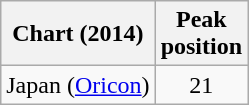<table class="wikitable sortable plainrowheaders">
<tr>
<th scope="col">Chart (2014)</th>
<th scope="col">Peak<br>position</th>
</tr>
<tr>
<td>Japan (<a href='#'>Oricon</a>)</td>
<td style="text-align:center;">21</td>
</tr>
</table>
